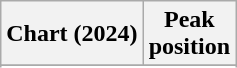<table class="wikitable sortable plainrowheaders" style="text-align:center">
<tr>
<th scope="col">Chart (2024)</th>
<th scope="col">Peak<br>position</th>
</tr>
<tr>
</tr>
<tr>
</tr>
<tr>
</tr>
<tr>
</tr>
</table>
